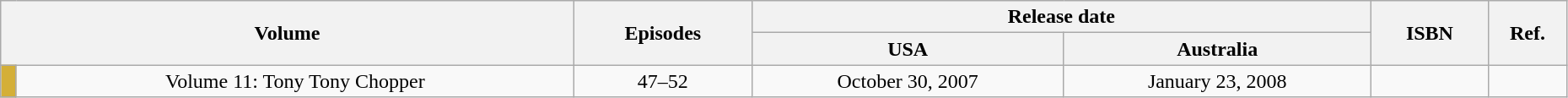<table class="wikitable" style="text-align: center; width: 98%;">
<tr>
<th colspan="2" rowspan="2">Volume</th>
<th rowspan="2">Episodes</th>
<th colspan="2">Release date</th>
<th rowspan="2">ISBN</th>
<th rowspan="2" width="5%">Ref.</th>
</tr>
<tr>
<th>USA</th>
<th>Australia</th>
</tr>
<tr>
<td style="background: #D4AF37;" width="1%"></td>
<td>Volume 11: Tony Tony Chopper</td>
<td>47–52</td>
<td>October 30, 2007</td>
<td>January 23, 2008</td>
<td></td>
<td></td>
</tr>
</table>
